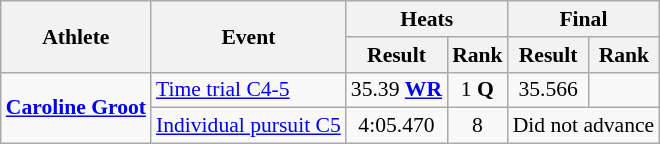<table class=wikitable style="font-size:90%">
<tr>
<th rowspan="2">Athlete</th>
<th rowspan="2">Event</th>
<th colspan="2">Heats</th>
<th colspan="2">Final</th>
</tr>
<tr>
<th>Result</th>
<th>Rank</th>
<th>Result</th>
<th>Rank</th>
</tr>
<tr align=center>
<td align=left rowspan=2><strong><a href='#'>Caroline Groot</a></strong></td>
<td align=left><a href='#'>Time trial C4-5</a></td>
<td>35.39 <strong><a href='#'>WR</a></strong></td>
<td>1 <strong>Q</strong></td>
<td>35.566</td>
<td></td>
</tr>
<tr align=center>
<td align=left><a href='#'>Individual pursuit C5</a></td>
<td>4:05.470</td>
<td>8</td>
<td colspan=2>Did not advance</td>
</tr>
</table>
